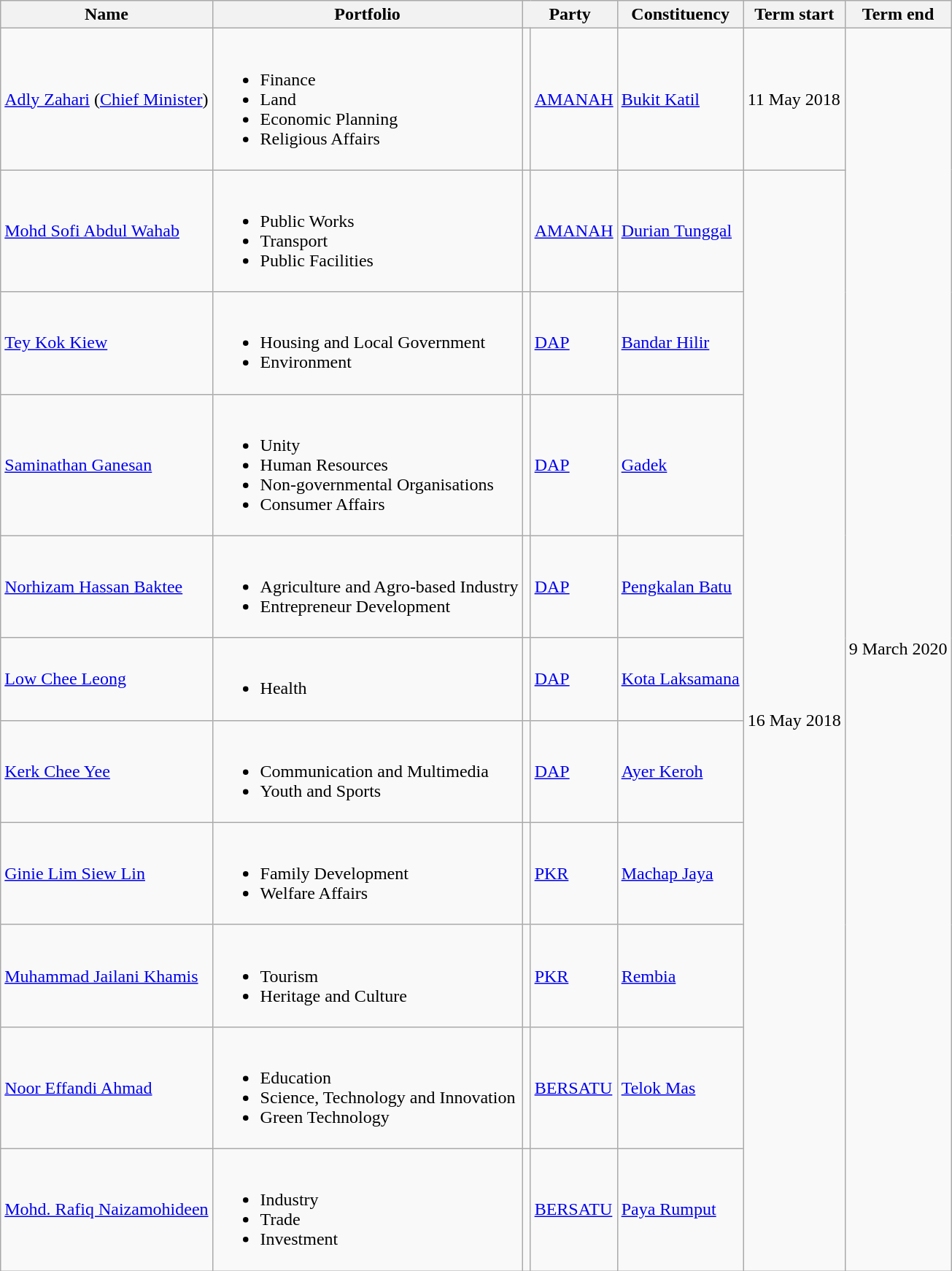<table class="wikitable">
<tr>
<th>Name</th>
<th>Portfolio</th>
<th colspan=2>Party</th>
<th>Constituency</th>
<th>Term start</th>
<th>Term end</th>
</tr>
<tr>
<td><a href='#'>Adly Zahari</a> (<a href='#'>Chief Minister</a>)</td>
<td><br><ul><li>Finance</li><li>Land</li><li>Economic Planning</li><li>Religious Affairs</li></ul></td>
<td bgcolor=></td>
<td><a href='#'>AMANAH</a></td>
<td><a href='#'>Bukit Katil</a></td>
<td>11 May 2018</td>
<td rowspan="11">9 March 2020</td>
</tr>
<tr>
<td><a href='#'>Mohd Sofi Abdul Wahab</a></td>
<td><br><ul><li>Public Works</li><li>Transport</li><li>Public Facilities</li></ul></td>
<td bgcolor=></td>
<td><a href='#'>AMANAH</a></td>
<td><a href='#'>Durian Tunggal</a></td>
<td rowspan="10">16 May 2018</td>
</tr>
<tr>
<td><a href='#'>Tey Kok Kiew</a></td>
<td><br><ul><li>Housing and Local Government</li><li>Environment</li></ul></td>
<td bgcolor=></td>
<td><a href='#'>DAP</a></td>
<td><a href='#'>Bandar Hilir</a></td>
</tr>
<tr>
<td><a href='#'>Saminathan Ganesan</a></td>
<td><br><ul><li>Unity</li><li>Human Resources</li><li>Non-governmental Organisations</li><li>Consumer Affairs</li></ul></td>
<td bgcolor=></td>
<td><a href='#'>DAP</a></td>
<td><a href='#'>Gadek</a></td>
</tr>
<tr>
<td><a href='#'>Norhizam Hassan Baktee</a></td>
<td><br><ul><li>Agriculture and Agro-based Industry</li><li>Entrepreneur Development</li></ul></td>
<td bgcolor=></td>
<td><a href='#'>DAP</a></td>
<td><a href='#'>Pengkalan Batu</a></td>
</tr>
<tr>
<td><a href='#'>Low Chee Leong</a></td>
<td><br><ul><li>Health</li></ul></td>
<td bgcolor=></td>
<td><a href='#'>DAP</a></td>
<td><a href='#'>Kota Laksamana</a></td>
</tr>
<tr>
<td><a href='#'>Kerk Chee Yee</a></td>
<td><br><ul><li>Communication and Multimedia</li><li>Youth and Sports</li></ul></td>
<td bgcolor=></td>
<td><a href='#'>DAP</a></td>
<td><a href='#'>Ayer Keroh</a></td>
</tr>
<tr>
<td><a href='#'>Ginie Lim Siew Lin</a></td>
<td><br><ul><li>Family Development</li><li>Welfare Affairs</li></ul></td>
<td bgcolor=></td>
<td><a href='#'>PKR</a></td>
<td><a href='#'>Machap Jaya</a></td>
</tr>
<tr>
<td><a href='#'>Muhammad Jailani Khamis</a></td>
<td><br><ul><li>Tourism</li><li>Heritage and Culture</li></ul></td>
<td bgcolor=></td>
<td><a href='#'>PKR</a></td>
<td><a href='#'>Rembia</a></td>
</tr>
<tr>
<td><a href='#'>Noor Effandi Ahmad</a></td>
<td><br><ul><li>Education</li><li>Science, Technology and Innovation</li><li>Green Technology</li></ul></td>
<td bgcolor=></td>
<td><a href='#'>BERSATU</a></td>
<td><a href='#'>Telok Mas</a></td>
</tr>
<tr>
<td><a href='#'>Mohd. Rafiq Naizamohideen</a></td>
<td><br><ul><li>Industry</li><li>Trade</li><li>Investment</li></ul></td>
<td bgcolor=></td>
<td><a href='#'>BERSATU</a></td>
<td><a href='#'>Paya Rumput</a></td>
</tr>
</table>
